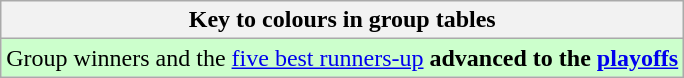<table class="wikitable">
<tr>
<th>Key to colours in group tables</th>
</tr>
<tr bgcolor=#ccffcc>
<td>Group winners and the <a href='#'>five best runners-up</a> <strong>advanced to the <a href='#'>playoffs</a></strong></td>
</tr>
</table>
